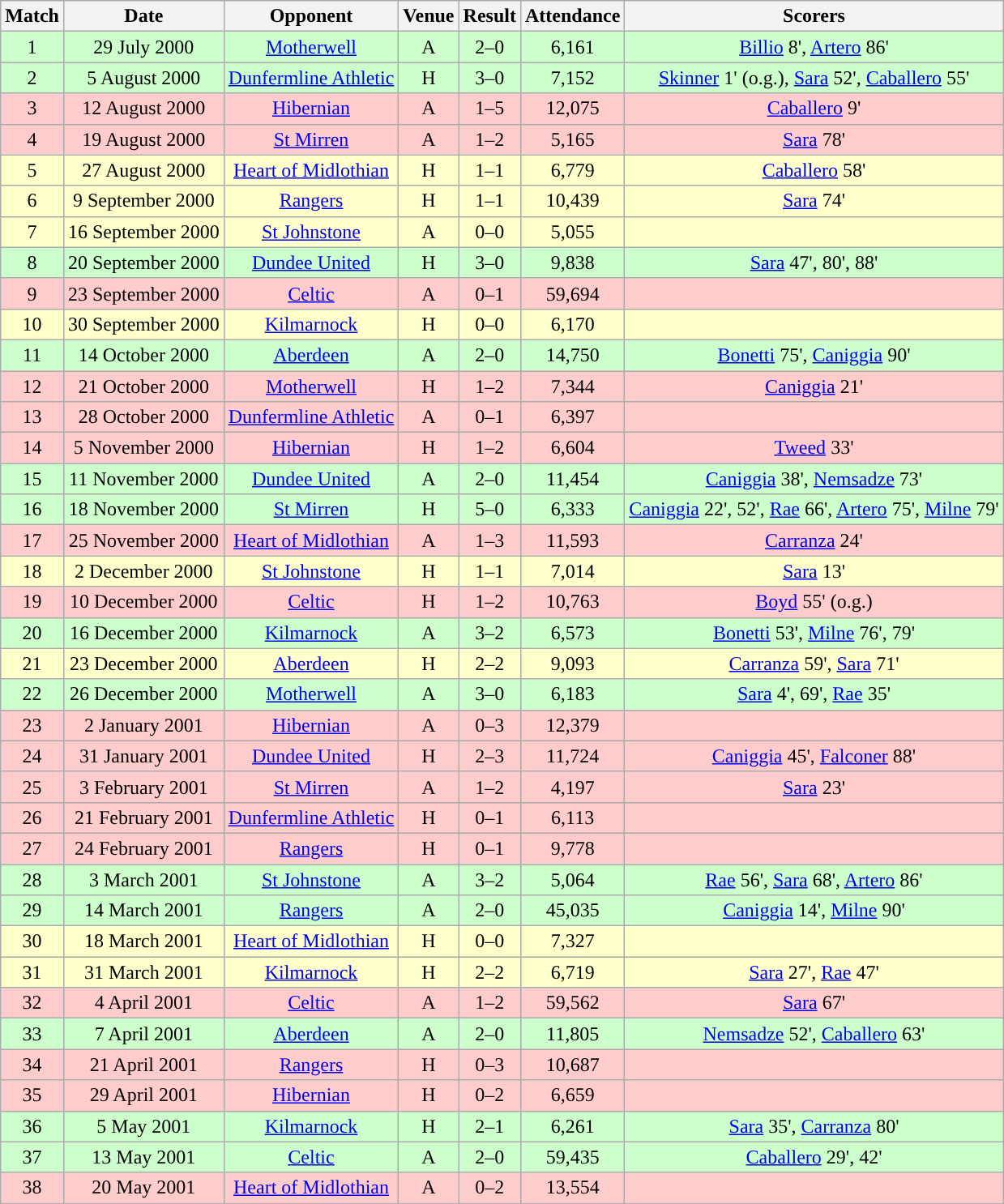<table class="wikitable" style="font-size:100%; text-align:center">
<tr>
<th>Match</th>
<th>Date</th>
<th>Opponent</th>
<th>Venue</th>
<th>Result</th>
<th>Attendance</th>
<th>Scorers</th>
</tr>
<tr style="background: #CCFFCC;">
<td>1</td>
<td>29 July 2000</td>
<td><a href='#'>Motherwell</a></td>
<td>A</td>
<td>2–0</td>
<td>6,161</td>
<td><a href='#'>Billio</a> 8', <a href='#'>Artero</a> 86'</td>
</tr>
<tr style="background: #CCFFCC;">
<td>2</td>
<td>5 August 2000</td>
<td><a href='#'>Dunfermline Athletic</a></td>
<td>H</td>
<td>3–0</td>
<td>7,152</td>
<td><a href='#'>Skinner</a> 1' (o.g.), <a href='#'>Sara</a> 52', <a href='#'>Caballero</a> 55'</td>
</tr>
<tr style="background: #FFCCCC;">
<td>3</td>
<td>12 August 2000</td>
<td><a href='#'>Hibernian</a></td>
<td>A</td>
<td>1–5</td>
<td>12,075</td>
<td><a href='#'>Caballero</a> 9'</td>
</tr>
<tr style="background: #FFCCCC;">
<td>4</td>
<td>19 August 2000</td>
<td><a href='#'>St Mirren</a></td>
<td>A</td>
<td>1–2</td>
<td>5,165</td>
<td><a href='#'>Sara</a> 78'</td>
</tr>
<tr style="background: #FFFFCC;">
<td>5</td>
<td>27 August 2000</td>
<td><a href='#'>Heart of Midlothian</a></td>
<td>H</td>
<td>1–1</td>
<td>6,779</td>
<td><a href='#'>Caballero</a> 58'</td>
</tr>
<tr style="background: #FFFFCC;">
<td>6</td>
<td>9 September 2000</td>
<td><a href='#'>Rangers</a></td>
<td>H</td>
<td>1–1</td>
<td>10,439</td>
<td><a href='#'>Sara</a> 74'</td>
</tr>
<tr style="background: #FFFFCC;">
<td>7</td>
<td>16 September 2000</td>
<td><a href='#'>St Johnstone</a></td>
<td>A</td>
<td>0–0</td>
<td>5,055</td>
<td></td>
</tr>
<tr style="background: #CCFFCC;">
<td>8</td>
<td>20 September 2000</td>
<td><a href='#'>Dundee United</a></td>
<td>H</td>
<td>3–0</td>
<td>9,838</td>
<td><a href='#'>Sara</a> 47', 80', 88'</td>
</tr>
<tr style="background: #FFCCCC;">
<td>9</td>
<td>23 September 2000</td>
<td><a href='#'>Celtic</a></td>
<td>A</td>
<td>0–1</td>
<td>59,694</td>
<td></td>
</tr>
<tr style="background: #FFFFCC;">
<td>10</td>
<td>30 September 2000</td>
<td><a href='#'>Kilmarnock</a></td>
<td>H</td>
<td>0–0</td>
<td>6,170</td>
<td></td>
</tr>
<tr style="background: #CCFFCC;">
<td>11</td>
<td>14 October 2000</td>
<td><a href='#'>Aberdeen</a></td>
<td>A</td>
<td>2–0</td>
<td>14,750</td>
<td><a href='#'>Bonetti</a> 75', <a href='#'>Caniggia</a> 90'</td>
</tr>
<tr style="background: #FFCCCC;">
<td>12</td>
<td>21 October 2000</td>
<td><a href='#'>Motherwell</a></td>
<td>H</td>
<td>1–2</td>
<td>7,344</td>
<td><a href='#'>Caniggia</a> 21'</td>
</tr>
<tr style="background: #FFCCCC;">
<td>13</td>
<td>28 October 2000</td>
<td><a href='#'>Dunfermline Athletic</a></td>
<td>A</td>
<td>0–1</td>
<td>6,397</td>
<td></td>
</tr>
<tr style="background: #FFCCCC;">
<td>14</td>
<td>5 November 2000</td>
<td><a href='#'>Hibernian</a></td>
<td>H</td>
<td>1–2</td>
<td>6,604</td>
<td><a href='#'>Tweed</a> 33'</td>
</tr>
<tr style="background: #CCFFCC;">
<td>15</td>
<td>11 November 2000</td>
<td><a href='#'>Dundee United</a></td>
<td>A</td>
<td>2–0</td>
<td>11,454</td>
<td><a href='#'>Caniggia</a> 38', <a href='#'>Nemsadze</a> 73'</td>
</tr>
<tr style="background: #CCFFCC;">
<td>16</td>
<td>18 November 2000</td>
<td><a href='#'>St Mirren</a></td>
<td>H</td>
<td>5–0</td>
<td>6,333</td>
<td><a href='#'>Caniggia</a> 22', 52', <a href='#'>Rae</a> 66', <a href='#'>Artero</a> 75', <a href='#'>Milne</a> 79'</td>
</tr>
<tr style="background: #FFCCCC;">
<td>17</td>
<td>25 November 2000</td>
<td><a href='#'>Heart of Midlothian</a></td>
<td>A</td>
<td>1–3</td>
<td>11,593</td>
<td><a href='#'>Carranza</a> 24'</td>
</tr>
<tr style="background: #FFFFCC;">
<td>18</td>
<td>2 December 2000</td>
<td><a href='#'>St Johnstone</a></td>
<td>H</td>
<td>1–1</td>
<td>7,014</td>
<td><a href='#'>Sara</a> 13'</td>
</tr>
<tr style="background: #FFCCCC;">
<td>19</td>
<td>10 December 2000</td>
<td><a href='#'>Celtic</a></td>
<td>H</td>
<td>1–2</td>
<td>10,763</td>
<td><a href='#'>Boyd</a> 55' (o.g.)</td>
</tr>
<tr style="background: #CCFFCC;">
<td>20</td>
<td>16 December 2000</td>
<td><a href='#'>Kilmarnock</a></td>
<td>A</td>
<td>3–2</td>
<td>6,573</td>
<td><a href='#'>Bonetti</a> 53', <a href='#'>Milne</a> 76', 79'</td>
</tr>
<tr style="background: #FFFFCC;">
<td>21</td>
<td>23 December 2000</td>
<td><a href='#'>Aberdeen</a></td>
<td>H</td>
<td>2–2</td>
<td>9,093</td>
<td><a href='#'>Carranza</a> 59', <a href='#'>Sara</a> 71'</td>
</tr>
<tr style="background: #CCFFCC;">
<td>22</td>
<td>26 December 2000</td>
<td><a href='#'>Motherwell</a></td>
<td>A</td>
<td>3–0</td>
<td>6,183</td>
<td><a href='#'>Sara</a> 4', 69', <a href='#'>Rae</a> 35'</td>
</tr>
<tr style="background: #FFCCCC;">
<td>23</td>
<td>2 January 2001</td>
<td><a href='#'>Hibernian</a></td>
<td>A</td>
<td>0–3</td>
<td>12,379</td>
<td></td>
</tr>
<tr style="background: #FFCCCC;">
<td>24</td>
<td>31 January 2001</td>
<td><a href='#'>Dundee United</a></td>
<td>H</td>
<td>2–3</td>
<td>11,724</td>
<td><a href='#'>Caniggia</a> 45', <a href='#'>Falconer</a> 88'</td>
</tr>
<tr style="background: #FFCCCC;">
<td>25</td>
<td>3 February 2001</td>
<td><a href='#'>St Mirren</a></td>
<td>A</td>
<td>1–2</td>
<td>4,197</td>
<td><a href='#'>Sara</a> 23'</td>
</tr>
<tr style="background: #FFCCCC;">
<td>26</td>
<td>21 February 2001</td>
<td><a href='#'>Dunfermline Athletic</a></td>
<td>H</td>
<td>0–1</td>
<td>6,113</td>
<td></td>
</tr>
<tr style="background: #FFCCCC;">
<td>27</td>
<td>24 February 2001</td>
<td><a href='#'>Rangers</a></td>
<td>H</td>
<td>0–1</td>
<td>9,778</td>
<td></td>
</tr>
<tr style="background: #CCFFCC;">
<td>28</td>
<td>3 March 2001</td>
<td><a href='#'>St Johnstone</a></td>
<td>A</td>
<td>3–2</td>
<td>5,064</td>
<td><a href='#'>Rae</a> 56', <a href='#'>Sara</a> 68', <a href='#'>Artero</a> 86'</td>
</tr>
<tr style="background: #CCFFCC;">
<td>29</td>
<td>14 March 2001</td>
<td><a href='#'>Rangers</a></td>
<td>A</td>
<td>2–0</td>
<td>45,035</td>
<td><a href='#'>Caniggia</a> 14', <a href='#'>Milne</a> 90'</td>
</tr>
<tr style="background: #FFFFCC;">
<td>30</td>
<td>18 March 2001</td>
<td><a href='#'>Heart of Midlothian</a></td>
<td>H</td>
<td>0–0</td>
<td>7,327</td>
<td></td>
</tr>
<tr style="background: #FFFFCC;">
<td>31</td>
<td>31 March 2001</td>
<td><a href='#'>Kilmarnock</a></td>
<td>H</td>
<td>2–2</td>
<td>6,719</td>
<td><a href='#'>Sara</a> 27', <a href='#'>Rae</a> 47'</td>
</tr>
<tr style="background: #FFCCCC;">
<td>32</td>
<td>4 April 2001</td>
<td><a href='#'>Celtic</a></td>
<td>A</td>
<td>1–2</td>
<td>59,562</td>
<td><a href='#'>Sara</a> 67'</td>
</tr>
<tr style="background: #CCFFCC;">
<td>33</td>
<td>7 April 2001</td>
<td><a href='#'>Aberdeen</a></td>
<td>A</td>
<td>2–0</td>
<td>11,805</td>
<td><a href='#'>Nemsadze</a> 52', <a href='#'>Caballero</a> 63'</td>
</tr>
<tr style="background: #FFCCCC;">
<td>34</td>
<td>21 April 2001</td>
<td><a href='#'>Rangers</a></td>
<td>H</td>
<td>0–3</td>
<td>10,687</td>
<td></td>
</tr>
<tr style="background: #FFCCCC;">
<td>35</td>
<td>29 April 2001</td>
<td><a href='#'>Hibernian</a></td>
<td>H</td>
<td>0–2</td>
<td>6,659</td>
<td></td>
</tr>
<tr style="background: #CCFFCC;">
<td>36</td>
<td>5 May 2001</td>
<td><a href='#'>Kilmarnock</a></td>
<td>H</td>
<td>2–1</td>
<td>6,261</td>
<td><a href='#'>Sara</a> 35', <a href='#'>Carranza</a> 80'</td>
</tr>
<tr style="background: #CCFFCC;">
<td>37</td>
<td>13 May 2001</td>
<td><a href='#'>Celtic</a></td>
<td>A</td>
<td>2–0</td>
<td>59,435</td>
<td><a href='#'>Caballero</a> 29', 42'</td>
</tr>
<tr style="background: #FFCCCC;">
<td>38</td>
<td>20 May 2001</td>
<td><a href='#'>Heart of Midlothian</a></td>
<td>A</td>
<td>0–2</td>
<td>13,554</td>
<td></td>
</tr>
</table>
